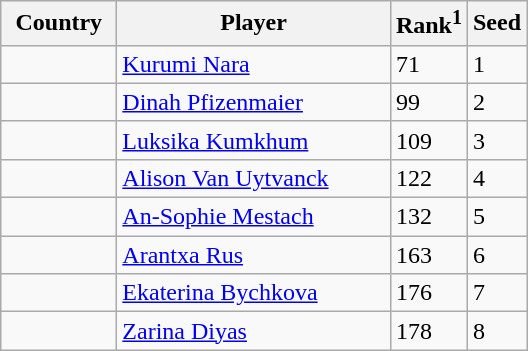<table class="sortable wikitable">
<tr>
<th width="70">Country</th>
<th width="175">Player</th>
<th>Rank<sup>1</sup></th>
<th>Seed</th>
</tr>
<tr>
<td></td>
<td><a href='#'>Kurumi Nara</a></td>
<td>71</td>
<td>1</td>
</tr>
<tr>
<td></td>
<td><a href='#'>Dinah Pfizenmaier</a></td>
<td>99</td>
<td>2</td>
</tr>
<tr>
<td></td>
<td><a href='#'>Luksika Kumkhum</a></td>
<td>109</td>
<td>3</td>
</tr>
<tr>
<td></td>
<td><a href='#'>Alison Van Uytvanck</a></td>
<td>122</td>
<td>4</td>
</tr>
<tr>
<td></td>
<td><a href='#'>An-Sophie Mestach</a></td>
<td>132</td>
<td>5</td>
</tr>
<tr>
<td></td>
<td><a href='#'>Arantxa Rus</a></td>
<td>163</td>
<td>6</td>
</tr>
<tr>
<td></td>
<td><a href='#'>Ekaterina Bychkova</a></td>
<td>176</td>
<td>7</td>
</tr>
<tr>
<td></td>
<td><a href='#'>Zarina Diyas</a></td>
<td>178</td>
<td>8</td>
</tr>
</table>
